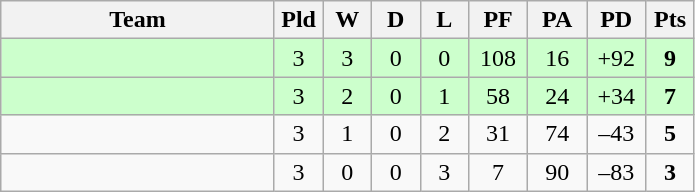<table class="wikitable" style="text-align:center;">
<tr>
<th width=175>Team</th>
<th width=25 abbr="Played">Pld</th>
<th width=25 abbr="Won">W</th>
<th width=25 abbr="Drawn">D</th>
<th width=25 abbr="Lost">L</th>
<th width=32 abbr="Points for">PF</th>
<th width=32 abbr="Points against">PA</th>
<th width=32 abbr="Points difference">PD</th>
<th width=25 abbr="Points">Pts</th>
</tr>
<tr bgcolor=ccffcc>
<td align=left></td>
<td>3</td>
<td>3</td>
<td>0</td>
<td>0</td>
<td>108</td>
<td>16</td>
<td>+92</td>
<td><strong>9</strong></td>
</tr>
<tr bgcolor=ccffcc>
<td align=left></td>
<td>3</td>
<td>2</td>
<td>0</td>
<td>1</td>
<td>58</td>
<td>24</td>
<td>+34</td>
<td><strong>7</strong></td>
</tr>
<tr>
<td align=left></td>
<td>3</td>
<td>1</td>
<td>0</td>
<td>2</td>
<td>31</td>
<td>74</td>
<td>–43</td>
<td><strong>5</strong></td>
</tr>
<tr>
<td align=left></td>
<td>3</td>
<td>0</td>
<td>0</td>
<td>3</td>
<td>7</td>
<td>90</td>
<td>–83</td>
<td><strong>3</strong></td>
</tr>
</table>
